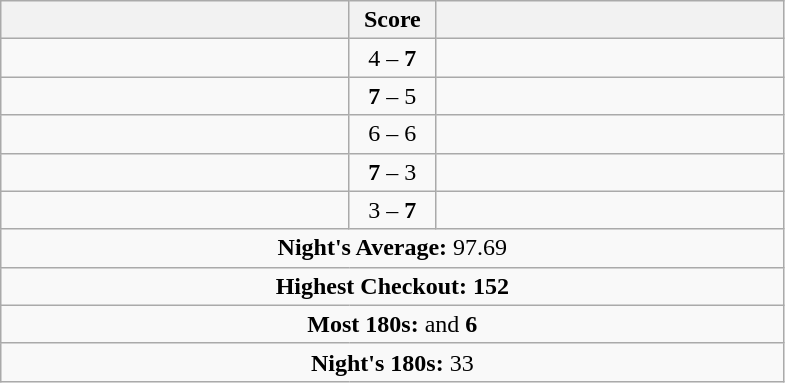<table class=wikitable style="text-align:center">
<tr>
<th width=225></th>
<th width=50>Score</th>
<th width=225></th>
</tr>
<tr align=left>
<td align=right></td>
<td align=center>4 – <strong>7</strong></td>
<td></td>
</tr>
<tr align=left>
<td align=right></td>
<td align=center><strong>7</strong> – 5</td>
<td></td>
</tr>
<tr align=left>
<td align=right></td>
<td align=center>6 – 6</td>
<td></td>
</tr>
<tr align=left>
<td align=right></td>
<td align=center><strong>7</strong> – 3</td>
<td></td>
</tr>
<tr align=left>
<td align=right></td>
<td align=center>3 – <strong>7</strong></td>
<td></td>
</tr>
<tr align=center>
<td colspan="3"><strong>Night's Average:</strong> 97.69</td>
</tr>
<tr align=center>
<td colspan="3"><strong>Highest Checkout:</strong>  <strong>152</strong></td>
</tr>
<tr align=center>
<td colspan="3"><strong>Most 180s:</strong>  and  <strong>6</strong></td>
</tr>
<tr align=center>
<td colspan="3"><strong>Night's 180s:</strong> 33</td>
</tr>
</table>
